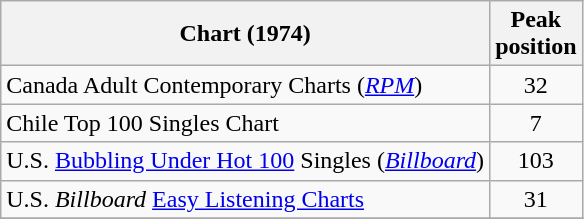<table class="wikitable sortable">
<tr>
<th>Chart (1974)</th>
<th>Peak<br>position</th>
</tr>
<tr>
<td>Canada Adult Contemporary Charts (<em><a href='#'>RPM</a></em>)</td>
<td align="center">32</td>
</tr>
<tr>
<td>Chile Top 100 Singles Chart</td>
<td align="center">7</td>
</tr>
<tr>
<td>U.S. <a href='#'>Bubbling Under Hot 100</a> Singles (<em><a href='#'>Billboard</a></em>)</td>
<td align="center">103</td>
</tr>
<tr>
<td>U.S. <em>Billboard</em> <a href='#'>Easy Listening Charts</a></td>
<td align="center">31</td>
</tr>
<tr>
</tr>
</table>
